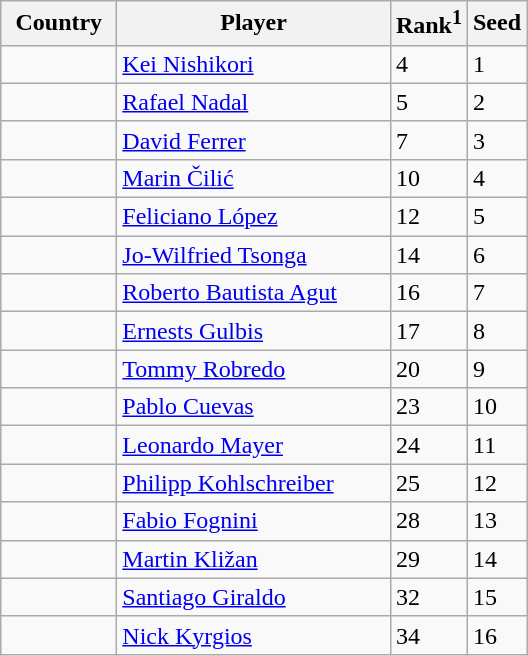<table class=wikitable>
<tr>
<th width="70">Country</th>
<th width="175">Player</th>
<th>Rank<sup>1</sup></th>
<th>Seed</th>
</tr>
<tr>
<td></td>
<td><a href='#'>Kei Nishikori</a></td>
<td>4</td>
<td>1</td>
</tr>
<tr>
<td></td>
<td><a href='#'>Rafael Nadal</a></td>
<td>5</td>
<td>2</td>
</tr>
<tr>
<td></td>
<td><a href='#'>David Ferrer</a></td>
<td>7</td>
<td>3</td>
</tr>
<tr>
<td></td>
<td><a href='#'>Marin Čilić</a></td>
<td>10</td>
<td>4</td>
</tr>
<tr>
<td></td>
<td><a href='#'>Feliciano López</a></td>
<td>12</td>
<td>5</td>
</tr>
<tr>
<td></td>
<td><a href='#'>Jo-Wilfried Tsonga</a></td>
<td>14</td>
<td>6</td>
</tr>
<tr>
<td></td>
<td><a href='#'>Roberto Bautista Agut</a></td>
<td>16</td>
<td>7</td>
</tr>
<tr>
<td></td>
<td><a href='#'>Ernests Gulbis</a></td>
<td>17</td>
<td>8</td>
</tr>
<tr>
<td></td>
<td><a href='#'>Tommy Robredo</a></td>
<td>20</td>
<td>9</td>
</tr>
<tr>
<td></td>
<td><a href='#'>Pablo Cuevas</a></td>
<td>23</td>
<td>10</td>
</tr>
<tr>
<td></td>
<td><a href='#'>Leonardo Mayer</a></td>
<td>24</td>
<td>11</td>
</tr>
<tr>
<td></td>
<td><a href='#'>Philipp Kohlschreiber</a></td>
<td>25</td>
<td>12</td>
</tr>
<tr>
<td></td>
<td><a href='#'>Fabio Fognini</a></td>
<td>28</td>
<td>13</td>
</tr>
<tr>
<td></td>
<td><a href='#'>Martin Kližan</a></td>
<td>29</td>
<td>14</td>
</tr>
<tr>
<td></td>
<td><a href='#'>Santiago Giraldo</a></td>
<td>32</td>
<td>15</td>
</tr>
<tr>
<td></td>
<td><a href='#'>Nick Kyrgios</a></td>
<td>34</td>
<td>16</td>
</tr>
</table>
